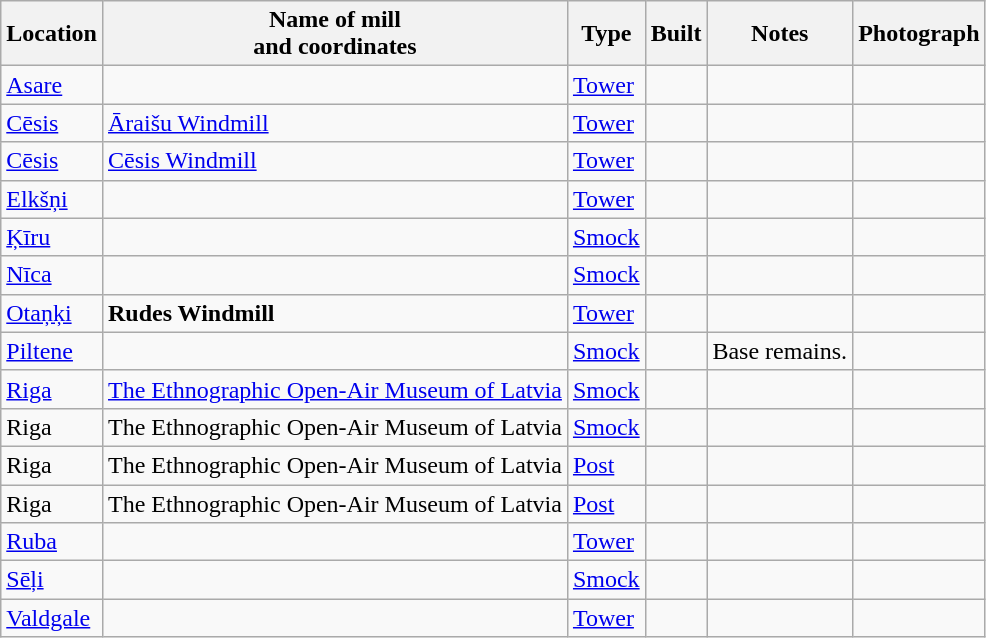<table class="wikitable">
<tr>
<th>Location</th>
<th>Name of mill<br>and coordinates</th>
<th>Type</th>
<th>Built</th>
<th>Notes</th>
<th>Photograph</th>
</tr>
<tr>
<td><a href='#'>Asare</a></td>
<td></td>
<td><a href='#'>Tower</a></td>
<td></td>
<td></td>
<td></td>
</tr>
<tr>
<td><a href='#'>Cēsis</a></td>
<td><a href='#'>Āraišu Windmill</a></td>
<td><a href='#'>Tower</a></td>
<td></td>
<td></td>
<td></td>
</tr>
<tr>
<td><a href='#'>Cēsis</a></td>
<td><a href='#'>Cēsis Windmill</a><br></td>
<td><a href='#'>Tower</a></td>
<td></td>
<td></td>
<td></td>
</tr>
<tr>
<td><a href='#'>Elkšņi</a></td>
<td></td>
<td><a href='#'>Tower</a></td>
<td></td>
<td></td>
<td></td>
</tr>
<tr>
<td><a href='#'>Ķīru</a></td>
<td></td>
<td><a href='#'>Smock</a></td>
<td></td>
<td></td>
<td></td>
</tr>
<tr>
<td><a href='#'>Nīca</a></td>
<td></td>
<td><a href='#'>Smock</a></td>
<td></td>
<td></td>
<td></td>
</tr>
<tr>
<td><a href='#'>Otaņķi</a></td>
<td><strong>Rudes Windmill</strong><br></td>
<td><a href='#'>Tower</a></td>
<td></td>
<td></td>
<td></td>
</tr>
<tr>
<td><a href='#'>Piltene</a></td>
<td></td>
<td><a href='#'>Smock</a></td>
<td></td>
<td>Base remains.</td>
<td></td>
</tr>
<tr>
<td><a href='#'>Riga</a></td>
<td><a href='#'>The Ethnographic Open-Air Museum of Latvia</a></td>
<td><a href='#'>Smock</a></td>
<td></td>
<td></td>
<td></td>
</tr>
<tr>
<td>Riga</td>
<td>The Ethnographic Open-Air Museum of Latvia</td>
<td><a href='#'>Smock</a></td>
<td></td>
<td></td>
<td></td>
</tr>
<tr>
<td>Riga</td>
<td>The Ethnographic Open-Air Museum of Latvia</td>
<td><a href='#'>Post</a></td>
<td></td>
<td></td>
<td></td>
</tr>
<tr>
<td>Riga</td>
<td>The Ethnographic Open-Air Museum of Latvia</td>
<td><a href='#'>Post</a></td>
<td></td>
<td></td>
<td></td>
</tr>
<tr>
<td><a href='#'>Ruba</a></td>
<td></td>
<td><a href='#'>Tower</a></td>
<td></td>
<td></td>
<td></td>
</tr>
<tr>
<td><a href='#'>Sēļi</a></td>
<td></td>
<td><a href='#'>Smock</a></td>
<td></td>
<td></td>
<td></td>
</tr>
<tr>
<td><a href='#'>Valdgale</a></td>
<td></td>
<td><a href='#'>Tower</a></td>
<td></td>
<td></td>
<td></td>
</tr>
</table>
